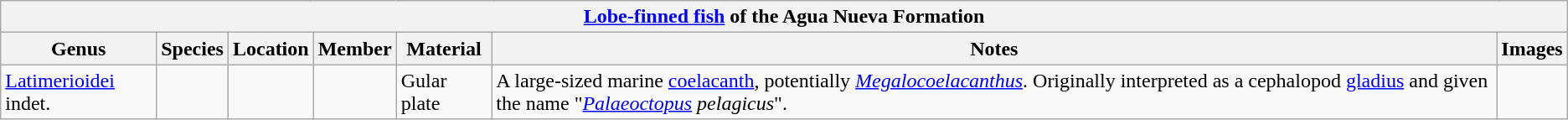<table class="wikitable" align="center">
<tr>
<th colspan="7" align="center"><a href='#'>Lobe-finned fish</a> of the Agua Nueva Formation</th>
</tr>
<tr>
<th>Genus</th>
<th>Species</th>
<th>Location</th>
<th>Member</th>
<th>Material</th>
<th>Notes</th>
<th>Images</th>
</tr>
<tr>
<td><a href='#'>Latimerioidei</a> indet.</td>
<td></td>
<td></td>
<td></td>
<td>Gular plate</td>
<td>A large-sized marine <a href='#'>coelacanth</a>, potentially <em><a href='#'>Megalocoelacanthus</a></em>. Originally interpreted as a cephalopod <a href='#'>gladius</a> and given the name "<em><a href='#'>Palaeoctopus</a> pelagicus</em>".</td>
<td></td>
</tr>
</table>
